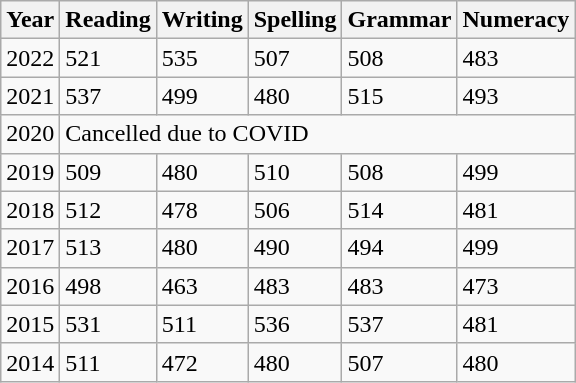<table class="wikitable">
<tr>
<th>Year</th>
<th>Reading</th>
<th>Writing</th>
<th>Spelling</th>
<th>Grammar</th>
<th>Numeracy</th>
</tr>
<tr>
<td>2022</td>
<td>521</td>
<td>535</td>
<td>507</td>
<td>508</td>
<td>483</td>
</tr>
<tr>
<td>2021</td>
<td>537</td>
<td>499</td>
<td>480</td>
<td>515</td>
<td>493</td>
</tr>
<tr>
<td>2020</td>
<td colspan="5">Cancelled due to COVID</td>
</tr>
<tr>
<td>2019</td>
<td>509</td>
<td>480</td>
<td>510</td>
<td>508</td>
<td>499</td>
</tr>
<tr>
<td>2018</td>
<td>512</td>
<td>478</td>
<td>506</td>
<td>514</td>
<td>481</td>
</tr>
<tr>
<td>2017</td>
<td>513</td>
<td>480</td>
<td>490</td>
<td>494</td>
<td>499</td>
</tr>
<tr>
<td>2016</td>
<td>498</td>
<td>463</td>
<td>483</td>
<td>483</td>
<td>473</td>
</tr>
<tr>
<td>2015</td>
<td>531</td>
<td>511</td>
<td>536</td>
<td>537</td>
<td>481</td>
</tr>
<tr>
<td>2014</td>
<td>511</td>
<td>472</td>
<td>480</td>
<td>507</td>
<td>480</td>
</tr>
</table>
